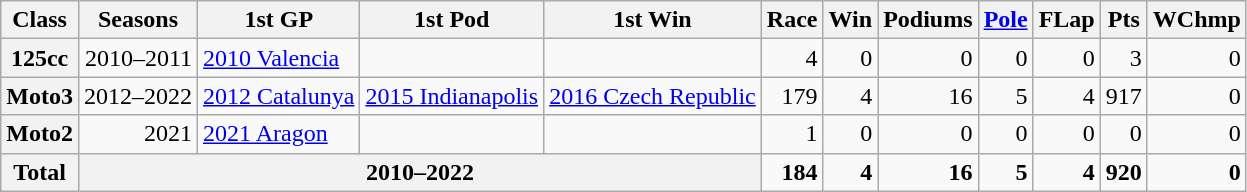<table class="wikitable" style=text-align:right>
<tr>
<th>Class</th>
<th>Seasons</th>
<th>1st GP</th>
<th>1st Pod</th>
<th>1st Win</th>
<th>Race</th>
<th>Win</th>
<th>Podiums</th>
<th><a href='#'>Pole</a></th>
<th>FLap</th>
<th>Pts</th>
<th>WChmp</th>
</tr>
<tr>
<th>125cc</th>
<td>2010–2011</td>
<td align="left"><a href='#'>2010 Valencia</a></td>
<td align="left"></td>
<td align="left"></td>
<td>4</td>
<td>0</td>
<td>0</td>
<td>0</td>
<td>0</td>
<td>3</td>
<td>0</td>
</tr>
<tr>
<th>Moto3</th>
<td>2012–2022</td>
<td align="left"><a href='#'>2012 Catalunya</a></td>
<td align="left"><a href='#'>2015 Indianapolis</a></td>
<td align="left"><a href='#'>2016 Czech Republic</a></td>
<td>179</td>
<td>4</td>
<td>16</td>
<td>5</td>
<td>4</td>
<td>917</td>
<td>0</td>
</tr>
<tr>
<th>Moto2</th>
<td>2021</td>
<td align="left"><a href='#'>2021 Aragon</a></td>
<td align="left"></td>
<td align="left"></td>
<td>1</td>
<td>0</td>
<td>0</td>
<td>0</td>
<td>0</td>
<td>0</td>
<td>0</td>
</tr>
<tr>
<th>Total</th>
<th colspan=4>2010–2022</th>
<td><strong>184</strong></td>
<td><strong>4</strong></td>
<td><strong>16</strong></td>
<td><strong>5</strong></td>
<td><strong>4</strong></td>
<td><strong>920</strong></td>
<td><strong>0</strong></td>
</tr>
</table>
